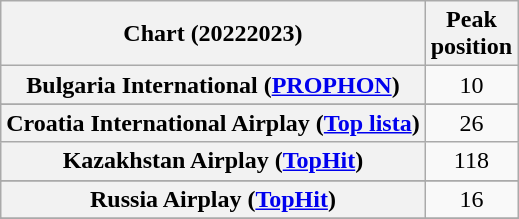<table class="wikitable sortable plainrowheaders" style="text-align:center">
<tr>
<th scope="col">Chart (20222023)</th>
<th scope="col">Peak<br>position</th>
</tr>
<tr>
<th scope="row">Bulgaria International (<a href='#'>PROPHON</a>)</th>
<td>10</td>
</tr>
<tr>
</tr>
<tr>
<th scope="row">Croatia International Airplay (<a href='#'>Top lista</a>)</th>
<td>26</td>
</tr>
<tr>
<th scope="row">Kazakhstan Airplay (<a href='#'>TopHit</a>)</th>
<td>118</td>
</tr>
<tr>
</tr>
<tr>
</tr>
<tr>
<th scope="row">Russia Airplay (<a href='#'>TopHit</a>)</th>
<td>16</td>
</tr>
<tr>
</tr>
<tr>
</tr>
</table>
